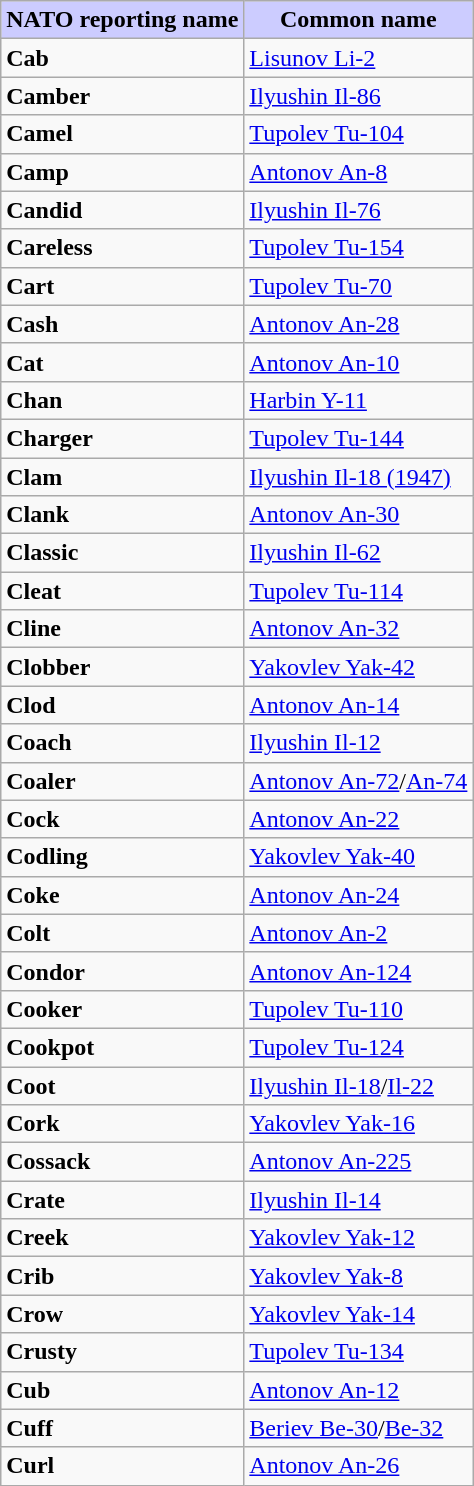<table class="wikitable sortable" border="1">
<tr>
<th style="background:#CCCCFF;">NATO reporting name</th>
<th style="background:#CCCCFF;">Common name</th>
</tr>
<tr>
<td><strong>Cab</strong></td>
<td><a href='#'>Lisunov Li-2</a></td>
</tr>
<tr>
<td><strong>Camber</strong></td>
<td><a href='#'>Ilyushin Il-86</a></td>
</tr>
<tr>
<td><strong>Camel</strong></td>
<td><a href='#'>Tupolev Tu-104</a></td>
</tr>
<tr>
<td><strong>Camp</strong></td>
<td><a href='#'>Antonov An-8</a></td>
</tr>
<tr>
<td><strong>Candid</strong></td>
<td><a href='#'>Ilyushin Il-76</a></td>
</tr>
<tr>
<td><strong>Careless</strong></td>
<td><a href='#'>Tupolev Tu-154</a></td>
</tr>
<tr>
<td><strong>Cart</strong></td>
<td><a href='#'>Tupolev Tu-70</a></td>
</tr>
<tr>
<td><strong>Cash</strong></td>
<td><a href='#'>Antonov An-28</a></td>
</tr>
<tr>
<td><strong>Cat</strong></td>
<td><a href='#'>Antonov An-10</a></td>
</tr>
<tr>
<td><strong>Chan</strong></td>
<td><a href='#'>Harbin Y-11</a></td>
</tr>
<tr>
<td><strong>Charger</strong></td>
<td><a href='#'>Tupolev Tu-144</a></td>
</tr>
<tr>
<td><strong>Clam</strong></td>
<td><a href='#'>Ilyushin Il-18 (1947)</a></td>
</tr>
<tr>
<td><strong>Clank</strong></td>
<td><a href='#'>Antonov An-30</a></td>
</tr>
<tr>
<td><strong>Classic</strong></td>
<td><a href='#'>Ilyushin Il-62</a></td>
</tr>
<tr>
<td><strong>Cleat</strong></td>
<td><a href='#'>Tupolev Tu-114</a></td>
</tr>
<tr>
<td><strong>Cline</strong></td>
<td><a href='#'>Antonov An-32</a></td>
</tr>
<tr>
<td><strong>Clobber</strong></td>
<td><a href='#'>Yakovlev Yak-42</a></td>
</tr>
<tr>
<td><strong>Clod</strong></td>
<td><a href='#'>Antonov An-14</a></td>
</tr>
<tr>
<td><strong>Coach</strong></td>
<td><a href='#'>Ilyushin Il-12</a></td>
</tr>
<tr>
<td><strong>Coaler</strong></td>
<td><a href='#'>Antonov An-72</a>/<a href='#'>An-74</a></td>
</tr>
<tr>
<td><strong>Cock</strong></td>
<td><a href='#'>Antonov An-22</a></td>
</tr>
<tr>
<td><strong>Codling</strong></td>
<td><a href='#'>Yakovlev Yak-40</a></td>
</tr>
<tr>
<td><strong>Coke</strong></td>
<td><a href='#'>Antonov An-24</a></td>
</tr>
<tr>
<td><strong>Colt</strong></td>
<td><a href='#'>Antonov An-2</a></td>
</tr>
<tr>
<td><strong>Condor</strong></td>
<td><a href='#'>Antonov An-124</a></td>
</tr>
<tr>
<td><strong>Cooker</strong></td>
<td><a href='#'>Tupolev Tu-110</a></td>
</tr>
<tr>
<td><strong>Cookpot</strong></td>
<td><a href='#'>Tupolev Tu-124</a></td>
</tr>
<tr>
<td><strong>Coot</strong></td>
<td><a href='#'>Ilyushin Il-18</a>/<a href='#'>Il-22</a></td>
</tr>
<tr>
<td><strong>Cork</strong></td>
<td><a href='#'>Yakovlev Yak-16</a></td>
</tr>
<tr>
<td><strong>Cossack</strong></td>
<td><a href='#'>Antonov An-225</a></td>
</tr>
<tr>
<td><strong>Crate</strong></td>
<td><a href='#'>Ilyushin Il-14</a></td>
</tr>
<tr>
<td><strong>Creek</strong></td>
<td><a href='#'>Yakovlev Yak-12</a></td>
</tr>
<tr>
<td><strong>Crib</strong></td>
<td><a href='#'>Yakovlev Yak-8</a></td>
</tr>
<tr>
<td><strong>Crow</strong></td>
<td><a href='#'>Yakovlev Yak-14</a></td>
</tr>
<tr>
<td><strong>Crusty</strong></td>
<td><a href='#'>Tupolev Tu-134</a></td>
</tr>
<tr>
<td><strong>Cub</strong></td>
<td><a href='#'>Antonov An-12</a></td>
</tr>
<tr>
<td><strong>Cuff</strong></td>
<td><a href='#'>Beriev Be-30</a>/<a href='#'>Be-32</a></td>
</tr>
<tr>
<td><strong>Curl</strong></td>
<td><a href='#'>Antonov An-26</a></td>
</tr>
</table>
